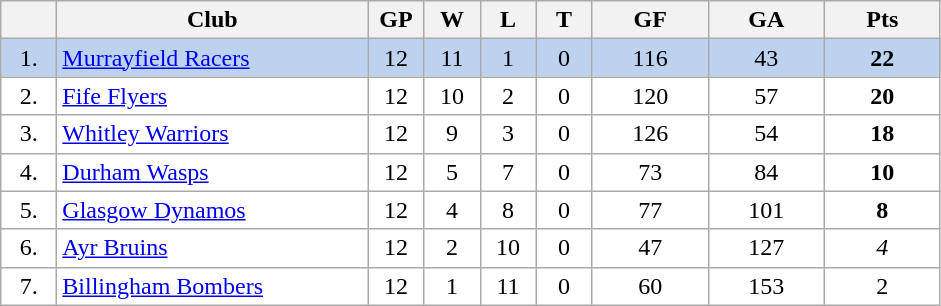<table class="wikitable">
<tr>
<th width="30"></th>
<th width="200">Club</th>
<th width="30">GP</th>
<th width="30">W</th>
<th width="30">L</th>
<th width="30">T</th>
<th width="70">GF</th>
<th width="70">GA</th>
<th width="70">Pts</th>
</tr>
<tr bgcolor="#BCD2EE" align="center">
<td>1.</td>
<td align="left"><a href='#'>Murrayfield Racers</a></td>
<td>12</td>
<td>11</td>
<td>1</td>
<td>0</td>
<td>116</td>
<td>43</td>
<td><strong>22</strong></td>
</tr>
<tr bgcolor="#FFFFFF" align="center">
<td>2.</td>
<td align="left"><a href='#'>Fife Flyers</a></td>
<td>12</td>
<td>10</td>
<td>2</td>
<td>0</td>
<td>120</td>
<td>57</td>
<td><strong>20</strong></td>
</tr>
<tr bgcolor="#FFFFFF" align="center">
<td>3.</td>
<td align="left"><a href='#'>Whitley Warriors</a></td>
<td>12</td>
<td>9</td>
<td>3</td>
<td>0</td>
<td>126</td>
<td>54</td>
<td><strong>18</strong></td>
</tr>
<tr bgcolor="#FFFFFF" align="center">
<td>4.</td>
<td align="left"><a href='#'>Durham Wasps</a></td>
<td>12</td>
<td>5</td>
<td>7</td>
<td>0</td>
<td>73</td>
<td>84</td>
<td><strong>10</strong></td>
</tr>
<tr bgcolor="#FFFFFF" align="center">
<td>5.</td>
<td align="left"><a href='#'>Glasgow Dynamos</a></td>
<td>12</td>
<td>4</td>
<td>8</td>
<td>0</td>
<td>77</td>
<td>101</td>
<td><strong>8</strong></td>
</tr>
<tr bgcolor="#FFFFFF" align="center">
<td>6.</td>
<td align="left"><a href='#'>Ayr Bruins</a></td>
<td>12</td>
<td>2</td>
<td>10</td>
<td>0</td>
<td>47</td>
<td>127</td>
<td><em>4<strong></td>
</tr>
<tr bgcolor="#FFFFFF" align="center">
<td>7.</td>
<td align="left"><a href='#'>Billingham Bombers</a></td>
<td>12</td>
<td>1</td>
<td>11</td>
<td>0</td>
<td>60</td>
<td>153</td>
<td></strong>2<strong></td>
</tr>
</table>
